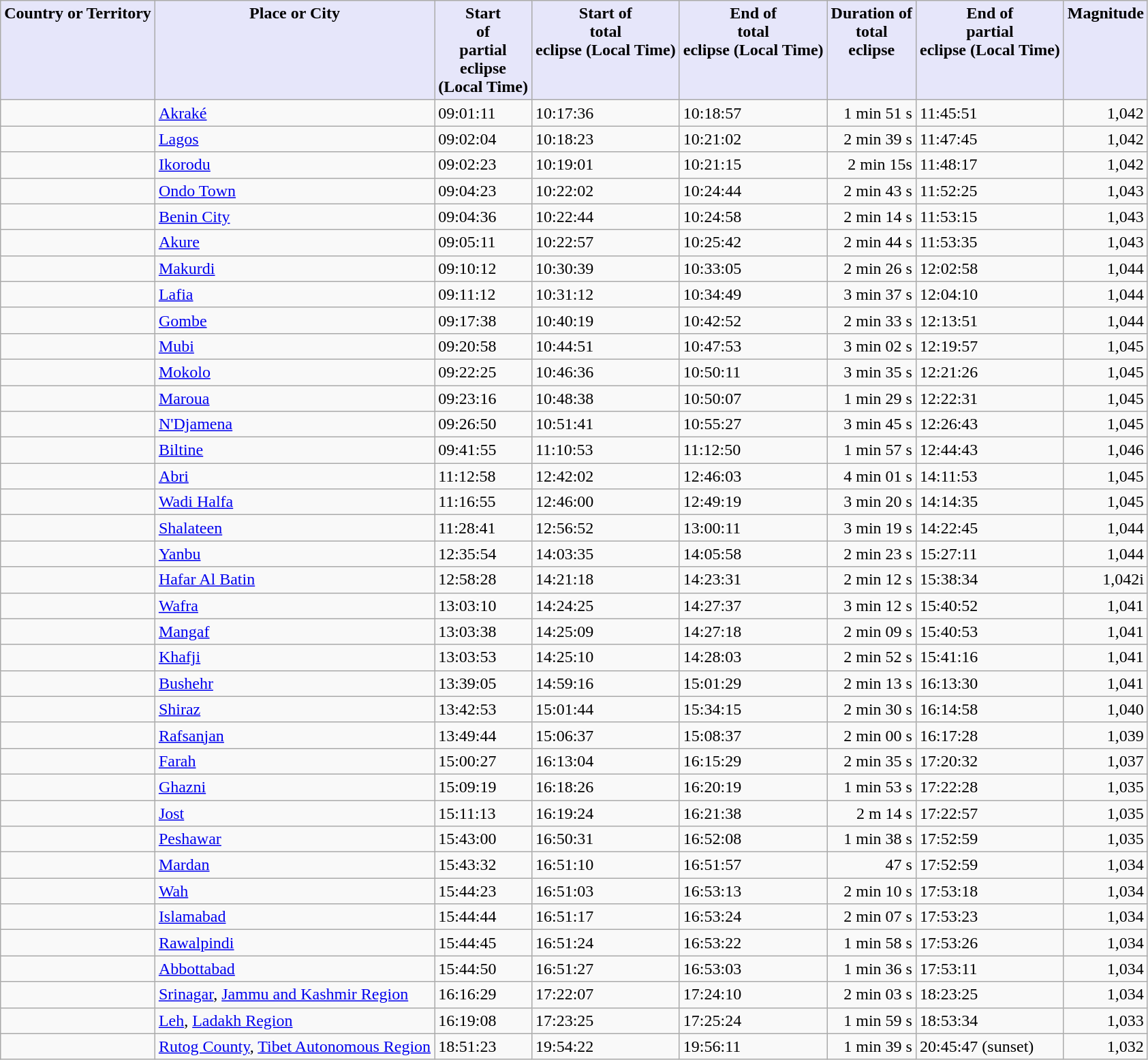<table class="wikitable">
<tr>
<th valign="top" style="background:Lavender; color:Black">Country or Territory</th>
<th valign="top" style="background:Lavender; color:Black">Place or City</th>
<th valign="top" style="background:Lavender; color:Black">Start<br>of<br>partial<br>eclipse<br>(Local Time)<br></th>
<th valign="top" style="background:Lavender; color:Black">Start of<br>total<br>eclipse (Local Time)</th>
<th valign="top" style="background:Lavender; color:Black">End of<br>total<br>eclipse (Local Time)</th>
<th valign="top" style="background:Lavender; color:Black">Duration of<br>total<br>eclipse</th>
<th valign="top" style="background:Lavender; color:Black">End of<br>partial<br>eclipse (Local Time)</th>
<th valign="top" style="background:Lavender; color:Black">Magnitude</th>
</tr>
<tr>
<td></td>
<td><a href='#'>Akraké</a></td>
<td>09:01:11</td>
<td>10:17:36</td>
<td>10:18:57</td>
<td align="right">1 min 51 s</td>
<td>11:45:51</td>
<td align="right">1,042</td>
</tr>
<tr>
<td></td>
<td><a href='#'>Lagos</a></td>
<td>09:02:04</td>
<td>10:18:23</td>
<td>10:21:02</td>
<td align="right">2 min 39 s</td>
<td>11:47:45</td>
<td align="right">1,042</td>
</tr>
<tr>
<td></td>
<td><a href='#'>Ikorodu</a></td>
<td>09:02:23</td>
<td>10:19:01</td>
<td>10:21:15</td>
<td align="right">2 min 15s</td>
<td>11:48:17</td>
<td align="right">1,042</td>
</tr>
<tr>
<td></td>
<td><a href='#'>Ondo Town</a></td>
<td>09:04:23</td>
<td>10:22:02</td>
<td>10:24:44</td>
<td align="right">2 min 43 s</td>
<td>11:52:25</td>
<td align="right">1,043</td>
</tr>
<tr>
<td></td>
<td><a href='#'>Benin City</a></td>
<td>09:04:36</td>
<td>10:22:44</td>
<td>10:24:58</td>
<td align="right">2 min 14 s</td>
<td>11:53:15</td>
<td align="right">1,043</td>
</tr>
<tr>
<td></td>
<td><a href='#'>Akure</a></td>
<td>09:05:11</td>
<td>10:22:57</td>
<td>10:25:42</td>
<td align="right">2 min 44 s</td>
<td>11:53:35</td>
<td align="right">1,043</td>
</tr>
<tr>
<td></td>
<td><a href='#'>Makurdi</a></td>
<td>09:10:12</td>
<td>10:30:39</td>
<td>10:33:05</td>
<td align="right">2 min 26 s</td>
<td>12:02:58</td>
<td align="right">1,044</td>
</tr>
<tr>
<td></td>
<td><a href='#'>Lafia</a></td>
<td>09:11:12</td>
<td>10:31:12</td>
<td>10:34:49</td>
<td align="right">3 min 37 s</td>
<td>12:04:10</td>
<td align="right">1,044</td>
</tr>
<tr>
<td></td>
<td><a href='#'> Gombe</a></td>
<td>09:17:38</td>
<td>10:40:19</td>
<td>10:42:52</td>
<td align="right">2 min 33 s</td>
<td>12:13:51</td>
<td align="right">1,044</td>
</tr>
<tr>
<td></td>
<td><a href='#'>Mubi</a></td>
<td>09:20:58</td>
<td>10:44:51</td>
<td>10:47:53</td>
<td align="right">3 min 02 s</td>
<td>12:19:57</td>
<td align="right">1,045</td>
</tr>
<tr>
<td></td>
<td><a href='#'>Mokolo</a></td>
<td>09:22:25</td>
<td>10:46:36</td>
<td>10:50:11</td>
<td align="right">3 min 35 s</td>
<td>12:21:26</td>
<td align="right">1,045</td>
</tr>
<tr>
<td></td>
<td><a href='#'>Maroua</a></td>
<td>09:23:16</td>
<td>10:48:38</td>
<td>10:50:07</td>
<td align="right">1 min 29 s</td>
<td>12:22:31</td>
<td align="right">1,045</td>
</tr>
<tr>
<td></td>
<td><a href='#'>N'Djamena</a></td>
<td>09:26:50</td>
<td>10:51:41</td>
<td>10:55:27</td>
<td align="right">3 min 45 s</td>
<td>12:26:43</td>
<td align="right">1,045</td>
</tr>
<tr>
<td></td>
<td><a href='#'>Biltine</a></td>
<td>09:41:55</td>
<td>11:10:53</td>
<td>11:12:50</td>
<td align="right">1 min 57 s</td>
<td>12:44:43</td>
<td align="right">1,046</td>
</tr>
<tr>
<td></td>
<td><a href='#'>Abri</a></td>
<td>11:12:58</td>
<td>12:42:02</td>
<td>12:46:03</td>
<td align="right">4 min 01 s</td>
<td>14:11:53</td>
<td align="right">1,045</td>
</tr>
<tr>
<td></td>
<td><a href='#'>Wadi Halfa</a></td>
<td>11:16:55</td>
<td>12:46:00</td>
<td>12:49:19</td>
<td align="right">3 min 20 s</td>
<td>14:14:35</td>
<td align="right">1,045</td>
</tr>
<tr>
<td></td>
<td><a href='#'>Shalateen</a></td>
<td>11:28:41</td>
<td>12:56:52</td>
<td>13:00:11</td>
<td align="right">3 min 19 s</td>
<td>14:22:45</td>
<td align="right">1,044</td>
</tr>
<tr>
<td></td>
<td><a href='#'>Yanbu</a></td>
<td>12:35:54</td>
<td>14:03:35</td>
<td>14:05:58</td>
<td align="right">2 min 23 s</td>
<td>15:27:11</td>
<td align="right">1,044</td>
</tr>
<tr>
<td></td>
<td><a href='#'>Hafar Al Batin</a></td>
<td>12:58:28</td>
<td>14:21:18</td>
<td>14:23:31</td>
<td align="right">2 min 12 s</td>
<td>15:38:34</td>
<td align="right">1,042i</td>
</tr>
<tr>
<td></td>
<td><a href='#'>Wafra</a></td>
<td>13:03:10</td>
<td>14:24:25</td>
<td>14:27:37</td>
<td align="right">3 min 12 s</td>
<td>15:40:52</td>
<td align="right">1,041</td>
</tr>
<tr>
<td></td>
<td><a href='#'>Mangaf</a></td>
<td>13:03:38</td>
<td>14:25:09</td>
<td>14:27:18</td>
<td align="right">2 min 09 s</td>
<td>15:40:53</td>
<td align="right">1,041</td>
</tr>
<tr>
<td></td>
<td><a href='#'>Khafji</a></td>
<td>13:03:53</td>
<td>14:25:10</td>
<td>14:28:03</td>
<td align="right">2 min 52 s</td>
<td>15:41:16</td>
<td align="right">1,041</td>
</tr>
<tr>
<td></td>
<td><a href='#'>Bushehr</a></td>
<td>13:39:05</td>
<td>14:59:16</td>
<td>15:01:29</td>
<td align="right">2 min 13 s</td>
<td>16:13:30</td>
<td align="right">1,041</td>
</tr>
<tr>
<td></td>
<td><a href='#'>Shiraz</a></td>
<td>13:42:53</td>
<td>15:01:44</td>
<td>15:34:15</td>
<td align="right">2 min 30 s</td>
<td>16:14:58</td>
<td align="right">1,040</td>
</tr>
<tr>
<td></td>
<td><a href='#'>Rafsanjan</a></td>
<td>13:49:44</td>
<td>15:06:37</td>
<td>15:08:37</td>
<td align="right">2 min 00 s</td>
<td>16:17:28</td>
<td align="right">1,039</td>
</tr>
<tr>
<td></td>
<td><a href='#'>Farah</a></td>
<td>15:00:27</td>
<td>16:13:04</td>
<td>16:15:29</td>
<td align="right">2 min 35 s</td>
<td>17:20:32</td>
<td align="right">1,037</td>
</tr>
<tr>
<td></td>
<td><a href='#'>Ghazni</a></td>
<td>15:09:19</td>
<td>16:18:26</td>
<td>16:20:19</td>
<td align="right">1 min 53 s</td>
<td>17:22:28</td>
<td align="right">1,035</td>
</tr>
<tr>
<td></td>
<td><a href='#'>Jost</a></td>
<td>15:11:13</td>
<td>16:19:24</td>
<td>16:21:38</td>
<td align="right">2 m 14 s</td>
<td>17:22:57</td>
<td align="right">1,035</td>
</tr>
<tr>
<td></td>
<td><a href='#'>Peshawar</a></td>
<td>15:43:00</td>
<td>16:50:31</td>
<td>16:52:08</td>
<td align="right">1 min 38 s</td>
<td>17:52:59</td>
<td align="right">1,035</td>
</tr>
<tr>
<td></td>
<td><a href='#'>Mardan</a></td>
<td>15:43:32</td>
<td>16:51:10</td>
<td>16:51:57</td>
<td align="right">47 s</td>
<td>17:52:59</td>
<td align="right">1,034</td>
</tr>
<tr>
<td></td>
<td><a href='#'>Wah</a></td>
<td>15:44:23</td>
<td>16:51:03</td>
<td>16:53:13</td>
<td align="right">2 min 10 s</td>
<td>17:53:18</td>
<td align="right">1,034</td>
</tr>
<tr>
<td></td>
<td><a href='#'>Islamabad</a></td>
<td>15:44:44</td>
<td>16:51:17</td>
<td>16:53:24</td>
<td align="right">2 min 07 s</td>
<td>17:53:23</td>
<td align="right">1,034</td>
</tr>
<tr>
<td></td>
<td><a href='#'>Rawalpindi</a></td>
<td>15:44:45</td>
<td>16:51:24</td>
<td>16:53:22</td>
<td align="right">1 min 58 s</td>
<td>17:53:26</td>
<td align="right">1,034</td>
</tr>
<tr>
<td></td>
<td><a href='#'>Abbottabad</a></td>
<td>15:44:50</td>
<td>16:51:27</td>
<td>16:53:03</td>
<td align="right">1 min 36 s</td>
<td>17:53:11</td>
<td align="right">1,034</td>
</tr>
<tr>
<td></td>
<td><a href='#'>Srinagar</a>, <a href='#'>Jammu and Kashmir Region</a></td>
<td>16:16:29</td>
<td>17:22:07</td>
<td>17:24:10</td>
<td align="right">2 min 03 s</td>
<td>18:23:25</td>
<td align="right">1,034</td>
</tr>
<tr>
<td></td>
<td><a href='#'>Leh</a>, <a href='#'>Ladakh Region</a></td>
<td>16:19:08</td>
<td>17:23:25</td>
<td>17:25:24</td>
<td align="right">1 min 59 s</td>
<td>18:53:34</td>
<td align="right">1,033</td>
</tr>
<tr>
<td></td>
<td><a href='#'>Rutog County</a>, <a href='#'>Tibet Autonomous Region</a></td>
<td>18:51:23</td>
<td>19:54:22</td>
<td>19:56:11</td>
<td align="right">1 min 39 s</td>
<td>20:45:47 (sunset)</td>
<td align="right">1,032</td>
</tr>
</table>
